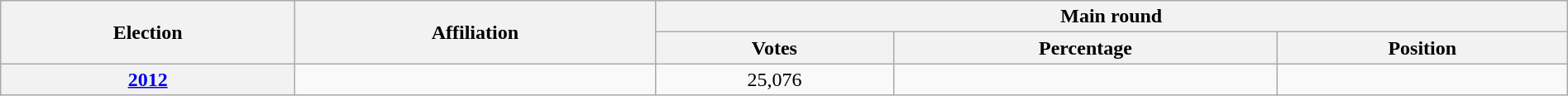<table class=wikitable width=100%>
<tr>
<th rowspan=2>Election</th>
<th rowspan=2>Affiliation</th>
<th colspan=3>Main round</th>
</tr>
<tr>
<th>Votes</th>
<th>Percentage</th>
<th>Position</th>
</tr>
<tr align=center>
<th><a href='#'>2012</a></th>
<td></td>
<td>25,076</td>
<td></td>
<td></td>
</tr>
</table>
